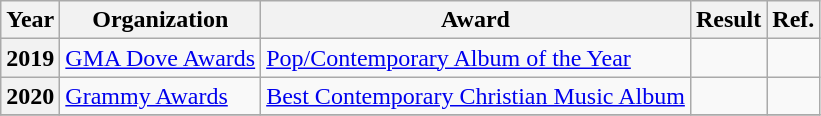<table class="wikitable plainrowheaders">
<tr>
<th>Year</th>
<th>Organization</th>
<th>Award</th>
<th>Result</th>
<th>Ref.</th>
</tr>
<tr>
<th scope="row">2019</th>
<td><a href='#'>GMA Dove Awards</a></td>
<td><a href='#'>Pop/Contemporary Album of the Year</a></td>
<td></td>
<td></td>
</tr>
<tr>
<th scope="row">2020</th>
<td><a href='#'>Grammy Awards</a></td>
<td><a href='#'>Best Contemporary Christian Music Album</a></td>
<td></td>
<td></td>
</tr>
<tr>
</tr>
</table>
